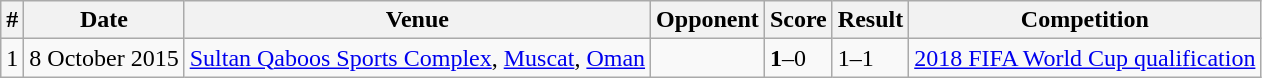<table class="wikitable">
<tr>
<th>#</th>
<th>Date</th>
<th>Venue</th>
<th>Opponent</th>
<th>Score</th>
<th>Result</th>
<th>Competition</th>
</tr>
<tr>
<td>1</td>
<td>8 October 2015</td>
<td><a href='#'>Sultan Qaboos Sports Complex</a>, <a href='#'>Muscat</a>, <a href='#'>Oman</a></td>
<td></td>
<td><strong>1</strong>–0</td>
<td>1–1</td>
<td><a href='#'>2018 FIFA World Cup qualification</a></td>
</tr>
</table>
